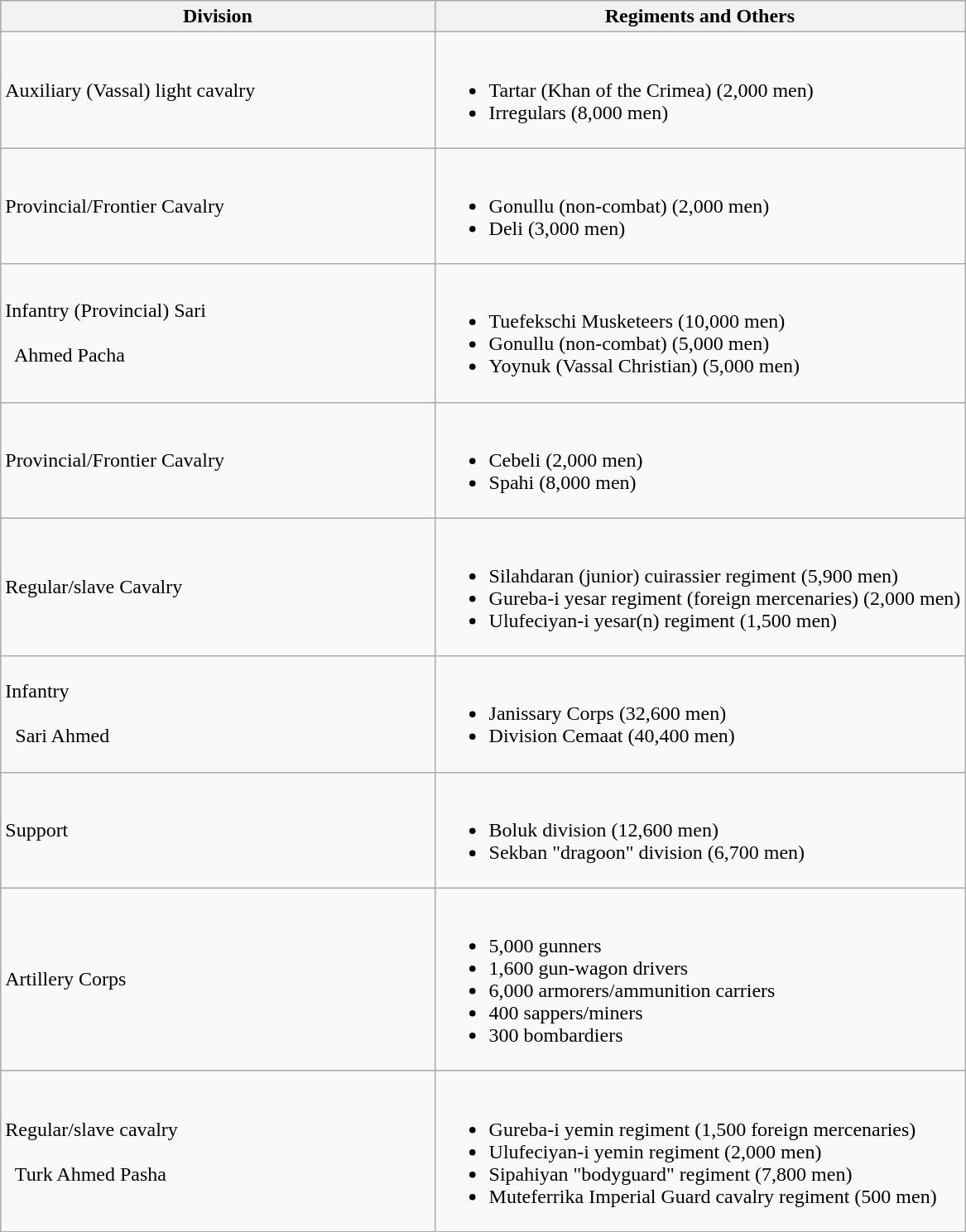<table class="wikitable">
<tr>
<th style="width:45%;">Division</th>
<th>Regiments and Others</th>
</tr>
<tr>
<td>Auxiliary (Vassal) light cavalry</td>
<td><br><ul><li>Tartar (Khan of the Crimea) (2,000 men)</li><li>Irregulars (8,000 men)</li></ul></td>
</tr>
<tr>
<td>Provincial/Frontier Cavalry</td>
<td><br><ul><li>Gonullu (non-combat) (2,000 men)</li><li>Deli (3,000 men)</li></ul></td>
</tr>
<tr>
<td>Infantry (Provincial) Sari<br><br>  Ahmed Pacha</td>
<td><br><ul><li>Tuefekschi Musketeers (10,000 men)</li><li>Gonullu (non-combat) (5,000 men)</li><li>Yoynuk (Vassal Christian) (5,000 men)</li></ul></td>
</tr>
<tr>
<td>Provincial/Frontier Cavalry</td>
<td><br><ul><li>Cebeli (2,000 men)</li><li>Spahi (8,000 men)</li></ul></td>
</tr>
<tr>
<td>Regular/slave Cavalry</td>
<td><br><ul><li>Silahdaran (junior) cuirassier regiment (5,900 men)</li><li>Gureba-i yesar regiment (foreign mercenaries) (2,000 men)</li><li>Ulufeciyan-i yesar(n) regiment (1,500 men)</li></ul></td>
</tr>
<tr>
<td>Infantry<br><br>  Sari Ahmed</td>
<td><br><ul><li>Janissary Corps (32,600 men)</li><li>Division Cemaat (40,400 men)</li></ul></td>
</tr>
<tr>
<td>Support</td>
<td><br><ul><li>Boluk division (12,600 men)</li><li>Sekban "dragoon" division (6,700 men)</li></ul></td>
</tr>
<tr>
<td>Artillery Corps</td>
<td><br><ul><li>5,000 gunners</li><li>1,600 gun-wagon drivers</li><li>6,000 armorers/ammunition carriers</li><li>400 sappers/miners</li><li>300 bombardiers</li></ul></td>
</tr>
<tr>
<td>Regular/slave cavalry<br><br>  Turk Ahmed Pasha</td>
<td><br><ul><li>Gureba-i yemin regiment (1,500 foreign mercenaries)</li><li>Ulufeciyan-i yemin regiment (2,000 men)</li><li>Sipahiyan "bodyguard" regiment (7,800 men)</li><li>Muteferrika Imperial Guard cavalry regiment (500 men)</li></ul></td>
</tr>
</table>
